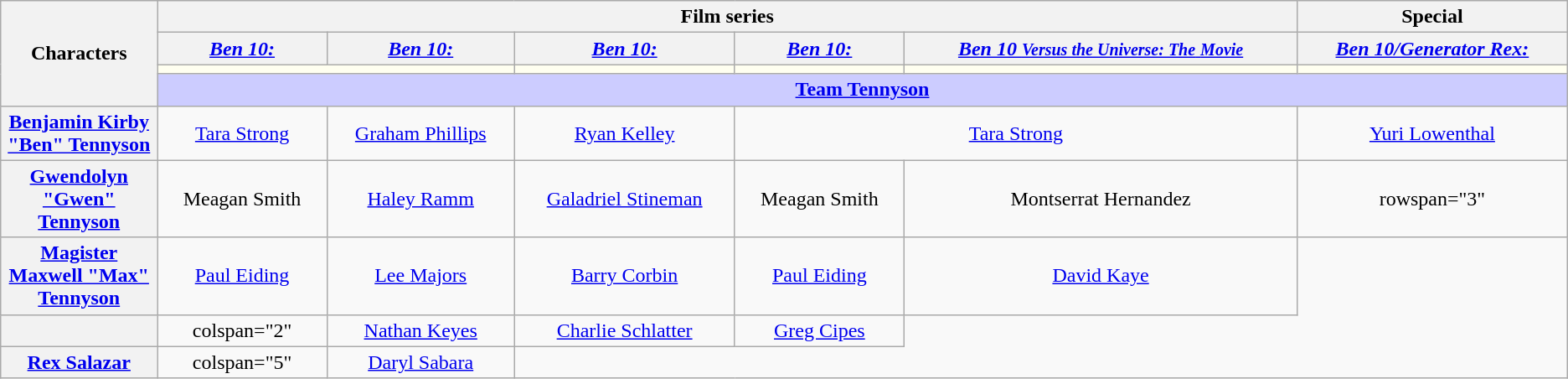<table class="wikitable" style="text-align:center;">
<tr>
<th scope="col" rowspan="4" width="10%">Characters</th>
<th scope="col" colspan="5">Film series</th>
<th scope="col">Special</th>
</tr>
<tr>
<th scope="col"><a href='#'><em>Ben 10:<br></em></a></th>
<th scope="col"><a href='#'><em>Ben 10:<br></em></a></th>
<th scope="col"><a href='#'><em>Ben 10:<br></em></a></th>
<th scope="col"><a href='#'><em>Ben 10:<br></em></a></th>
<th scope="col"><a href='#'><em>Ben 10 <small>Versus the Universe: The</small></em> <small><em>Movie</em></small></a></th>
<th scope="col"><a href='#'><em>Ben 10/Generator Rex:<br></em></a></th>
</tr>
<tr>
<th colspan="2" style="background:ivory;"></th>
<th style="background:ivory;"></th>
<th style="background:ivory;"></th>
<th style="background:ivory;"></th>
<th style="background:ivory;"></th>
</tr>
<tr>
<th colspan="6" style="background-color:#ccccff;"><a href='#'>Team Tennyson</a></th>
</tr>
<tr>
<th scope="row"><a href='#'>Benjamin Kirby "Ben" Tennyson<br></a></th>
<td><a href='#'>Tara Strong</a></td>
<td><a href='#'>Graham Phillips</a></td>
<td><a href='#'>Ryan Kelley</a></td>
<td colspan="2"><a href='#'>Tara Strong</a></td>
<td><a href='#'>Yuri Lowenthal</a></td>
</tr>
<tr>
<th scope="row"><a href='#'>Gwendolyn "Gwen" Tennyson<br></a></th>
<td>Meagan Smith</td>
<td><a href='#'>Haley Ramm</a></td>
<td><a href='#'>Galadriel Stineman</a></td>
<td>Meagan Smith</td>
<td>Montserrat Hernandez</td>
<td>rowspan="3" </td>
</tr>
<tr>
<th scope="row"><a href='#'>Magister Maxwell "Max" Tennyson<br></a></th>
<td><a href='#'>Paul Eiding</a></td>
<td><a href='#'>Lee Majors</a></td>
<td><a href='#'>Barry Corbin</a></td>
<td><a href='#'>Paul Eiding</a></td>
<td><a href='#'>David Kaye</a></td>
</tr>
<tr>
<th scope="row"><a href='#'><br></a></th>
<td>colspan="2" </td>
<td><a href='#'>Nathan Keyes</a></td>
<td><a href='#'>Charlie Schlatter</a></td>
<td><a href='#'>Greg Cipes</a></td>
</tr>
<tr>
<th scope="row"><a href='#'>Rex Salazar</a></th>
<td>colspan="5" </td>
<td><a href='#'>Daryl Sabara</a></td>
</tr>
</table>
